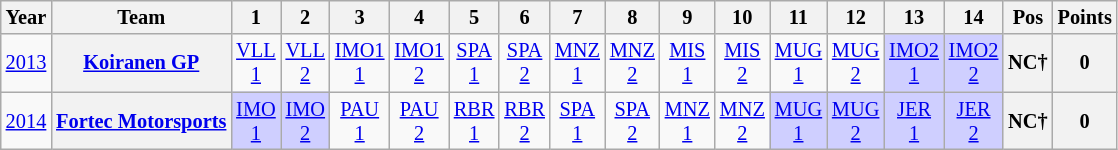<table class="wikitable" style="text-align:center; font-size:85%">
<tr>
<th>Year</th>
<th>Team</th>
<th>1</th>
<th>2</th>
<th>3</th>
<th>4</th>
<th>5</th>
<th>6</th>
<th>7</th>
<th>8</th>
<th>9</th>
<th>10</th>
<th>11</th>
<th>12</th>
<th>13</th>
<th>14</th>
<th>Pos</th>
<th>Points</th>
</tr>
<tr>
<td><a href='#'>2013</a></td>
<th nowrap><a href='#'>Koiranen GP</a></th>
<td style="background:#;"><a href='#'>VLL<br>1</a><br></td>
<td style="background:#;"><a href='#'>VLL<br>2</a><br></td>
<td style="background:#;"><a href='#'>IMO1<br>1</a><br></td>
<td style="background:#;"><a href='#'>IMO1<br>2</a><br></td>
<td style="background:#;"><a href='#'>SPA<br>1</a><br></td>
<td style="background:#;"><a href='#'>SPA<br>2</a><br></td>
<td style="background:#;"><a href='#'>MNZ<br>1</a><br></td>
<td style="background:#;"><a href='#'>MNZ<br>2</a><br></td>
<td style="background:#;"><a href='#'>MIS<br>1</a><br></td>
<td style="background:#;"><a href='#'>MIS<br>2</a><br></td>
<td style="background:#;"><a href='#'>MUG<br>1</a><br></td>
<td style="background:#;"><a href='#'>MUG<br>2</a><br></td>
<td style="background:#CFCFFF;"><a href='#'>IMO2<br>1</a><br></td>
<td style="background:#CFCFFF;"><a href='#'>IMO2<br>2</a><br></td>
<th>NC†</th>
<th>0</th>
</tr>
<tr>
<td><a href='#'>2014</a></td>
<th><a href='#'>Fortec Motorsports</a></th>
<td style="background:#CFCFFF;"><a href='#'>IMO<br>1</a><br></td>
<td style="background:#CFCFFF;"><a href='#'>IMO<br>2</a><br></td>
<td style="background:#;"><a href='#'>PAU<br>1</a><br></td>
<td style="background:#;"><a href='#'>PAU<br>2</a><br></td>
<td style="background:#;"><a href='#'>RBR<br>1</a><br></td>
<td style="background:#;"><a href='#'>RBR<br>2</a><br></td>
<td style="background:#;"><a href='#'>SPA<br>1</a><br></td>
<td style="background:#;"><a href='#'>SPA<br>2</a><br></td>
<td style="background:#;"><a href='#'>MNZ<br>1</a><br></td>
<td style="background:#;"><a href='#'>MNZ<br>2</a><br></td>
<td style="background:#CFCFFF;"><a href='#'>MUG<br>1</a><br></td>
<td style="background:#CFCFFF;"><a href='#'>MUG<br>2</a><br></td>
<td style="background:#CFCFFF;"><a href='#'>JER<br>1</a><br></td>
<td style="background:#CFCFFF;"><a href='#'>JER<br>2</a><br></td>
<th>NC†</th>
<th>0</th>
</tr>
</table>
